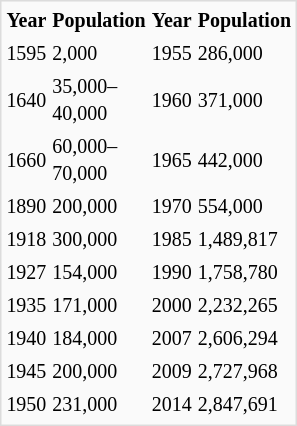<table style="float:right; border:1px solid #dcdcdc; background:#fafafa; width:150px;">
<tr>
<th style="text-align:left;"><small>Year</small></th>
<th style="text-align:right;"><small>Population</small></th>
<th><small>Year</small></th>
<th><small>Population</small></th>
</tr>
<tr>
<td><small>1595</small></td>
<td><small>2,000</small></td>
<td><small>1955</small></td>
<td><small>286,000</small></td>
</tr>
<tr>
<td><small>1640</small></td>
<td><small>35,000–40,000</small></td>
<td><small>1960</small></td>
<td><small>371,000</small></td>
</tr>
<tr>
<td><small>1660</small></td>
<td><small>60,000–70,000</small></td>
<td><small>1965</small></td>
<td><small>442,000</small></td>
</tr>
<tr>
<td><small>1890</small></td>
<td><small>200,000</small></td>
<td><small>1970</small></td>
<td><small>554,000</small></td>
</tr>
<tr>
<td><small>1918</small></td>
<td><small>300,000</small></td>
<td><small>1985</small></td>
<td><small>1,489,817</small></td>
</tr>
<tr>
<td><small>1927</small></td>
<td><small>154,000</small></td>
<td><small>1990</small></td>
<td><small>1,758,780</small></td>
</tr>
<tr>
<td><small>1935</small></td>
<td><small>171,000</small></td>
<td><small>2000</small></td>
<td><small>2,232,265</small></td>
</tr>
<tr>
<td><small>1940</small></td>
<td><small>184,000</small></td>
<td><small>2007</small></td>
<td><small>2,606,294</small></td>
</tr>
<tr>
<td><small>1945</small></td>
<td><small>200,000</small></td>
<td><small>2009</small></td>
<td><small>2,727,968</small></td>
</tr>
<tr>
<td><small>1950</small></td>
<td><small>231,000</small></td>
<td><small>2014</small></td>
<td><small>2,847,691</small></td>
</tr>
<tr>
</tr>
</table>
